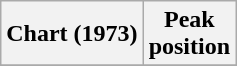<table class="wikitable sortable plainrowheaders" style="text-align:center">
<tr>
<th>Chart (1973)</th>
<th>Peak<br>position</th>
</tr>
<tr>
</tr>
</table>
